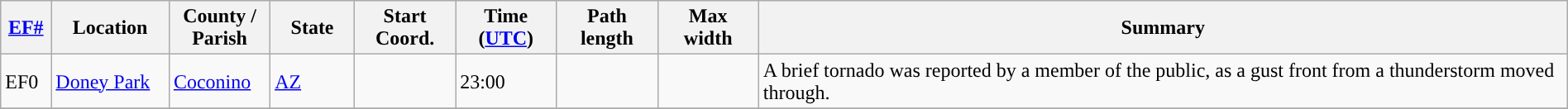<table class="wikitable sortable" style="width:100%;">
<tr>
<th scope="col"  style="width:3%; text-align:center;"><a href='#'>EF#</a></th>
<th scope="col"  style="width:7%; text-align:center;" class="unsortable">Location</th>
<th scope="col"  style="width:6%; text-align:center;" class="unsortable">County / Parish</th>
<th scope="col"  style="width:5%; text-align:center;">State</th>
<th scope="col"  style="width:6%; text-align:center;">Start Coord.</th>
<th scope="col"  style="width:6%; text-align:center;">Time (<a href='#'>UTC</a>)</th>
<th scope="col"  style="width:6%; text-align:center;">Path length</th>
<th scope="col"  style="width:6%; text-align:center;">Max width</th>
<th scope="col" class="unsortable" style="width:48%; text-align:center;">Summary</th>
</tr>
<tr>
<td>EF0</td>
<td><a href='#'>Doney Park</a></td>
<td><a href='#'>Coconino</a></td>
<td><a href='#'>AZ</a></td>
<td></td>
<td>23:00</td>
<td></td>
<td></td>
<td>A brief tornado was reported by a member of the public, as a gust front from a thunderstorm moved through.</td>
</tr>
<tr>
</tr>
</table>
